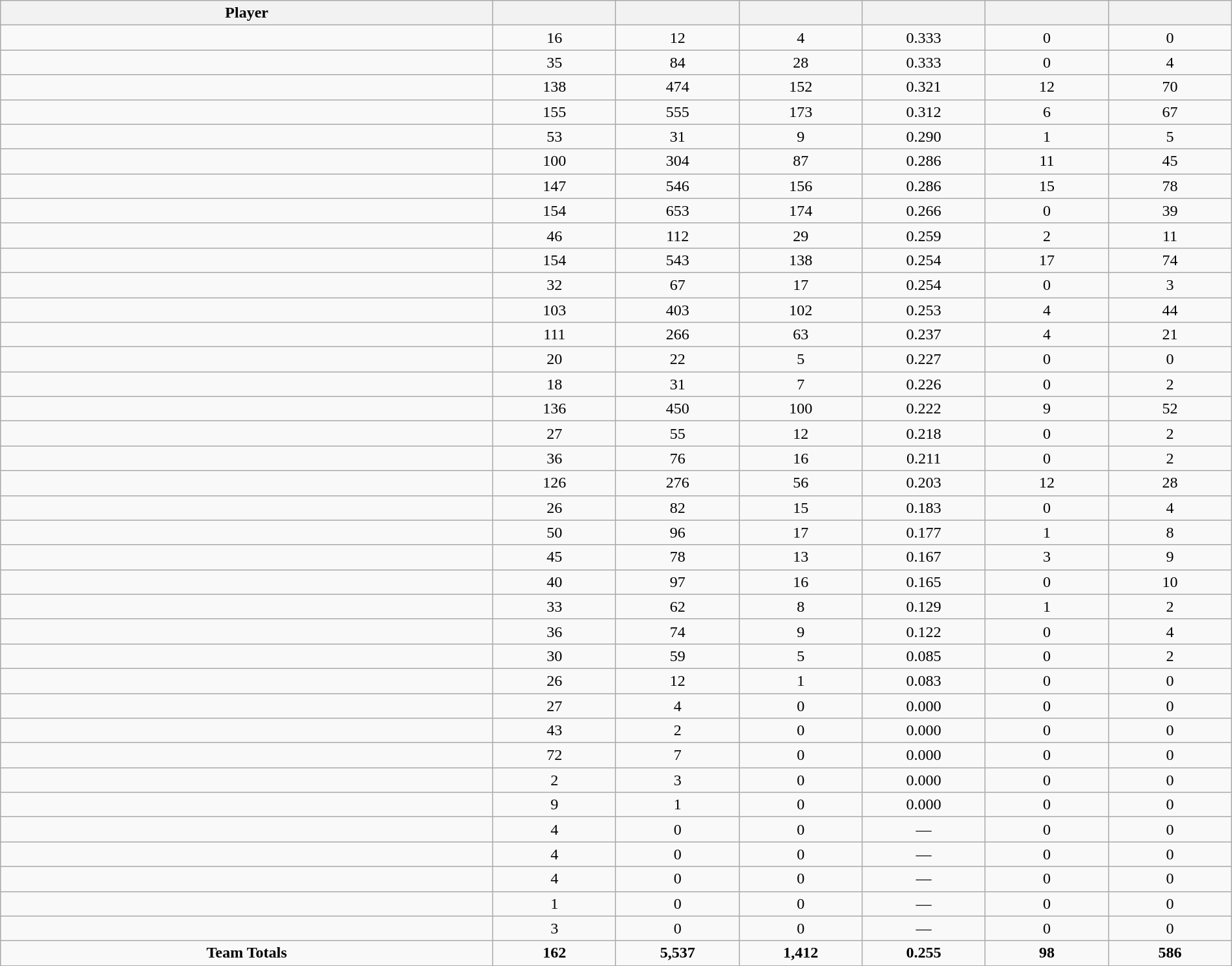<table class="wikitable sortable" style="text-align:center;" width="100%">
<tr>
<th width="40%">Player</th>
<th width="10%"></th>
<th width="10%"></th>
<th width="10%"></th>
<th width="10%"></th>
<th width="10%"></th>
<th width="10%"></th>
</tr>
<tr>
<td></td>
<td>16</td>
<td>12</td>
<td>4</td>
<td>0.333</td>
<td>0</td>
<td>0</td>
</tr>
<tr>
<td></td>
<td>35</td>
<td>84</td>
<td>28</td>
<td>0.333</td>
<td>0</td>
<td>4</td>
</tr>
<tr>
<td></td>
<td>138</td>
<td>474</td>
<td>152</td>
<td>0.321</td>
<td>12</td>
<td>70</td>
</tr>
<tr>
<td></td>
<td>155</td>
<td>555</td>
<td>173</td>
<td>0.312</td>
<td>6</td>
<td>67</td>
</tr>
<tr>
<td></td>
<td>53</td>
<td>31</td>
<td>9</td>
<td>0.290</td>
<td>1</td>
<td>5</td>
</tr>
<tr>
<td></td>
<td>100</td>
<td>304</td>
<td>87</td>
<td>0.286</td>
<td>11</td>
<td>45</td>
</tr>
<tr>
<td></td>
<td>147</td>
<td>546</td>
<td>156</td>
<td>0.286</td>
<td>15</td>
<td>78</td>
</tr>
<tr>
<td></td>
<td>154</td>
<td>653</td>
<td>174</td>
<td>0.266</td>
<td>0</td>
<td>39</td>
</tr>
<tr>
<td></td>
<td>46</td>
<td>112</td>
<td>29</td>
<td>0.259</td>
<td>2</td>
<td>11</td>
</tr>
<tr>
<td></td>
<td>154</td>
<td>543</td>
<td>138</td>
<td>0.254</td>
<td>17</td>
<td>74</td>
</tr>
<tr>
<td></td>
<td>32</td>
<td>67</td>
<td>17</td>
<td>0.254</td>
<td>0</td>
<td>3</td>
</tr>
<tr>
<td></td>
<td>103</td>
<td>403</td>
<td>102</td>
<td>0.253</td>
<td>4</td>
<td>44</td>
</tr>
<tr>
<td></td>
<td>111</td>
<td>266</td>
<td>63</td>
<td>0.237</td>
<td>4</td>
<td>21</td>
</tr>
<tr>
<td></td>
<td>20</td>
<td>22</td>
<td>5</td>
<td>0.227</td>
<td>0</td>
<td>0</td>
</tr>
<tr>
<td></td>
<td>18</td>
<td>31</td>
<td>7</td>
<td>0.226</td>
<td>0</td>
<td>2</td>
</tr>
<tr>
<td></td>
<td>136</td>
<td>450</td>
<td>100</td>
<td>0.222</td>
<td>9</td>
<td>52</td>
</tr>
<tr>
<td></td>
<td>27</td>
<td>55</td>
<td>12</td>
<td>0.218</td>
<td>0</td>
<td>2</td>
</tr>
<tr>
<td></td>
<td>36</td>
<td>76</td>
<td>16</td>
<td>0.211</td>
<td>0</td>
<td>2</td>
</tr>
<tr>
<td></td>
<td>126</td>
<td>276</td>
<td>56</td>
<td>0.203</td>
<td>12</td>
<td>28</td>
</tr>
<tr>
<td></td>
<td>26</td>
<td>82</td>
<td>15</td>
<td>0.183</td>
<td>0</td>
<td>4</td>
</tr>
<tr>
<td></td>
<td>50</td>
<td>96</td>
<td>17</td>
<td>0.177</td>
<td>1</td>
<td>8</td>
</tr>
<tr>
<td></td>
<td>45</td>
<td>78</td>
<td>13</td>
<td>0.167</td>
<td>3</td>
<td>9</td>
</tr>
<tr>
<td></td>
<td>40</td>
<td>97</td>
<td>16</td>
<td>0.165</td>
<td>0</td>
<td>10</td>
</tr>
<tr>
<td></td>
<td>33</td>
<td>62</td>
<td>8</td>
<td>0.129</td>
<td>1</td>
<td>2</td>
</tr>
<tr>
<td></td>
<td>36</td>
<td>74</td>
<td>9</td>
<td>0.122</td>
<td>0</td>
<td>4</td>
</tr>
<tr>
<td></td>
<td>30</td>
<td>59</td>
<td>5</td>
<td>0.085</td>
<td>0</td>
<td>2</td>
</tr>
<tr>
<td></td>
<td>26</td>
<td>12</td>
<td>1</td>
<td>0.083</td>
<td>0</td>
<td>0</td>
</tr>
<tr>
<td></td>
<td>27</td>
<td>4</td>
<td>0</td>
<td>0.000</td>
<td>0</td>
<td>0</td>
</tr>
<tr>
<td></td>
<td>43</td>
<td>2</td>
<td>0</td>
<td>0.000</td>
<td>0</td>
<td>0</td>
</tr>
<tr>
<td></td>
<td>72</td>
<td>7</td>
<td>0</td>
<td>0.000</td>
<td>0</td>
<td>0</td>
</tr>
<tr>
<td></td>
<td>2</td>
<td>3</td>
<td>0</td>
<td>0.000</td>
<td>0</td>
<td>0</td>
</tr>
<tr>
<td></td>
<td>9</td>
<td>1</td>
<td>0</td>
<td>0.000</td>
<td>0</td>
<td>0</td>
</tr>
<tr>
<td></td>
<td>4</td>
<td>0</td>
<td>0</td>
<td>—</td>
<td>0</td>
<td>0</td>
</tr>
<tr>
<td></td>
<td>4</td>
<td>0</td>
<td>0</td>
<td>—</td>
<td>0</td>
<td>0</td>
</tr>
<tr>
<td></td>
<td>4</td>
<td>0</td>
<td>0</td>
<td>—</td>
<td>0</td>
<td>0</td>
</tr>
<tr>
<td></td>
<td>1</td>
<td>0</td>
<td>0</td>
<td>—</td>
<td>0</td>
<td>0</td>
</tr>
<tr>
<td></td>
<td>3</td>
<td>0</td>
<td>0</td>
<td>—</td>
<td>0</td>
<td>0</td>
</tr>
<tr>
<td><strong>Team Totals</strong></td>
<td><strong>162</strong></td>
<td><strong>5,537</strong></td>
<td><strong>1,412</strong></td>
<td><strong>0.255</strong></td>
<td><strong>98</strong></td>
<td><strong>586</strong></td>
</tr>
</table>
